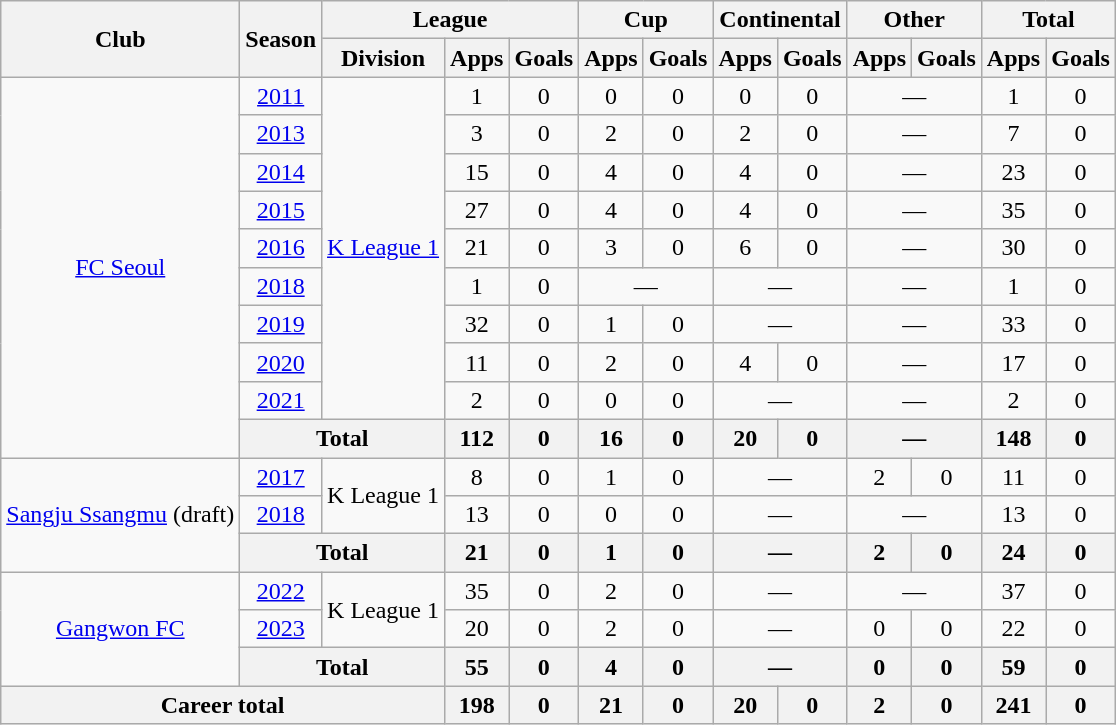<table class="wikitable" style="text-align: center">
<tr>
<th rowspan="2">Club</th>
<th rowspan="2">Season</th>
<th colspan="3">League</th>
<th colspan="2">Cup</th>
<th colspan="2">Continental</th>
<th colspan="2">Other</th>
<th colspan="2">Total</th>
</tr>
<tr>
<th>Division</th>
<th>Apps</th>
<th>Goals</th>
<th>Apps</th>
<th>Goals</th>
<th>Apps</th>
<th>Goals</th>
<th>Apps</th>
<th>Goals</th>
<th>Apps</th>
<th>Goals</th>
</tr>
<tr>
<td rowspan="10"><a href='#'>FC Seoul</a></td>
<td><a href='#'>2011</a></td>
<td rowspan="9"><a href='#'>K League 1</a></td>
<td>1</td>
<td>0</td>
<td>0</td>
<td>0</td>
<td>0</td>
<td>0</td>
<td colspan="2">—</td>
<td>1</td>
<td>0</td>
</tr>
<tr>
<td><a href='#'>2013</a></td>
<td>3</td>
<td>0</td>
<td>2</td>
<td>0</td>
<td>2</td>
<td>0</td>
<td colspan="2">—</td>
<td>7</td>
<td>0</td>
</tr>
<tr>
<td><a href='#'>2014</a></td>
<td>15</td>
<td>0</td>
<td>4</td>
<td>0</td>
<td>4</td>
<td>0</td>
<td colspan="2">—</td>
<td>23</td>
<td>0</td>
</tr>
<tr>
<td><a href='#'>2015</a></td>
<td>27</td>
<td>0</td>
<td>4</td>
<td>0</td>
<td>4</td>
<td>0</td>
<td colspan="2">—</td>
<td>35</td>
<td>0</td>
</tr>
<tr>
<td><a href='#'>2016</a></td>
<td>21</td>
<td>0</td>
<td>3</td>
<td>0</td>
<td>6</td>
<td>0</td>
<td colspan="2">—</td>
<td>30</td>
<td>0</td>
</tr>
<tr>
<td><a href='#'>2018</a></td>
<td>1</td>
<td>0</td>
<td colspan="2">—</td>
<td colspan="2">—</td>
<td colspan="2">—</td>
<td>1</td>
<td>0</td>
</tr>
<tr>
<td><a href='#'>2019</a></td>
<td>32</td>
<td>0</td>
<td>1</td>
<td>0</td>
<td colspan="2">—</td>
<td colspan="2">—</td>
<td>33</td>
<td>0</td>
</tr>
<tr>
<td><a href='#'>2020</a></td>
<td>11</td>
<td>0</td>
<td>2</td>
<td>0</td>
<td>4</td>
<td>0</td>
<td colspan="2">—</td>
<td>17</td>
<td>0</td>
</tr>
<tr>
<td><a href='#'>2021</a></td>
<td>2</td>
<td>0</td>
<td>0</td>
<td>0</td>
<td colspan="2">—</td>
<td colspan="2">—</td>
<td>2</td>
<td>0</td>
</tr>
<tr>
<th colspan="2">Total</th>
<th>112</th>
<th>0</th>
<th>16</th>
<th>0</th>
<th>20</th>
<th>0</th>
<th colspan="2">—</th>
<th>148</th>
<th>0</th>
</tr>
<tr>
<td rowspan="3"><a href='#'>Sangju Ssangmu</a> (draft)</td>
<td><a href='#'>2017</a></td>
<td rowspan="2">K League 1</td>
<td>8</td>
<td>0</td>
<td>1</td>
<td>0</td>
<td colspan="2">—</td>
<td>2</td>
<td>0</td>
<td>11</td>
<td>0</td>
</tr>
<tr>
<td><a href='#'>2018</a></td>
<td>13</td>
<td>0</td>
<td>0</td>
<td>0</td>
<td colspan="2">—</td>
<td colspan="2">—</td>
<td>13</td>
<td>0</td>
</tr>
<tr>
<th colspan="2">Total</th>
<th>21</th>
<th>0</th>
<th>1</th>
<th>0</th>
<th colspan="2">—</th>
<th>2</th>
<th>0</th>
<th>24</th>
<th>0</th>
</tr>
<tr>
<td rowspan="3"><a href='#'>Gangwon FC</a></td>
<td><a href='#'>2022</a></td>
<td rowspan="2">K League 1</td>
<td>35</td>
<td>0</td>
<td>2</td>
<td>0</td>
<td colspan="2">—</td>
<td colspan="2">—</td>
<td>37</td>
<td>0</td>
</tr>
<tr>
<td><a href='#'>2023</a></td>
<td>20</td>
<td>0</td>
<td>2</td>
<td>0</td>
<td colspan="2">—</td>
<td>0</td>
<td>0</td>
<td>22</td>
<td>0</td>
</tr>
<tr>
<th colspan="2">Total</th>
<th>55</th>
<th>0</th>
<th>4</th>
<th>0</th>
<th colspan="2">—</th>
<th>0</th>
<th>0</th>
<th>59</th>
<th>0</th>
</tr>
<tr>
<th colspan="3">Career total</th>
<th>198</th>
<th>0</th>
<th>21</th>
<th>0</th>
<th>20</th>
<th>0</th>
<th>2</th>
<th>0</th>
<th>241</th>
<th>0</th>
</tr>
</table>
